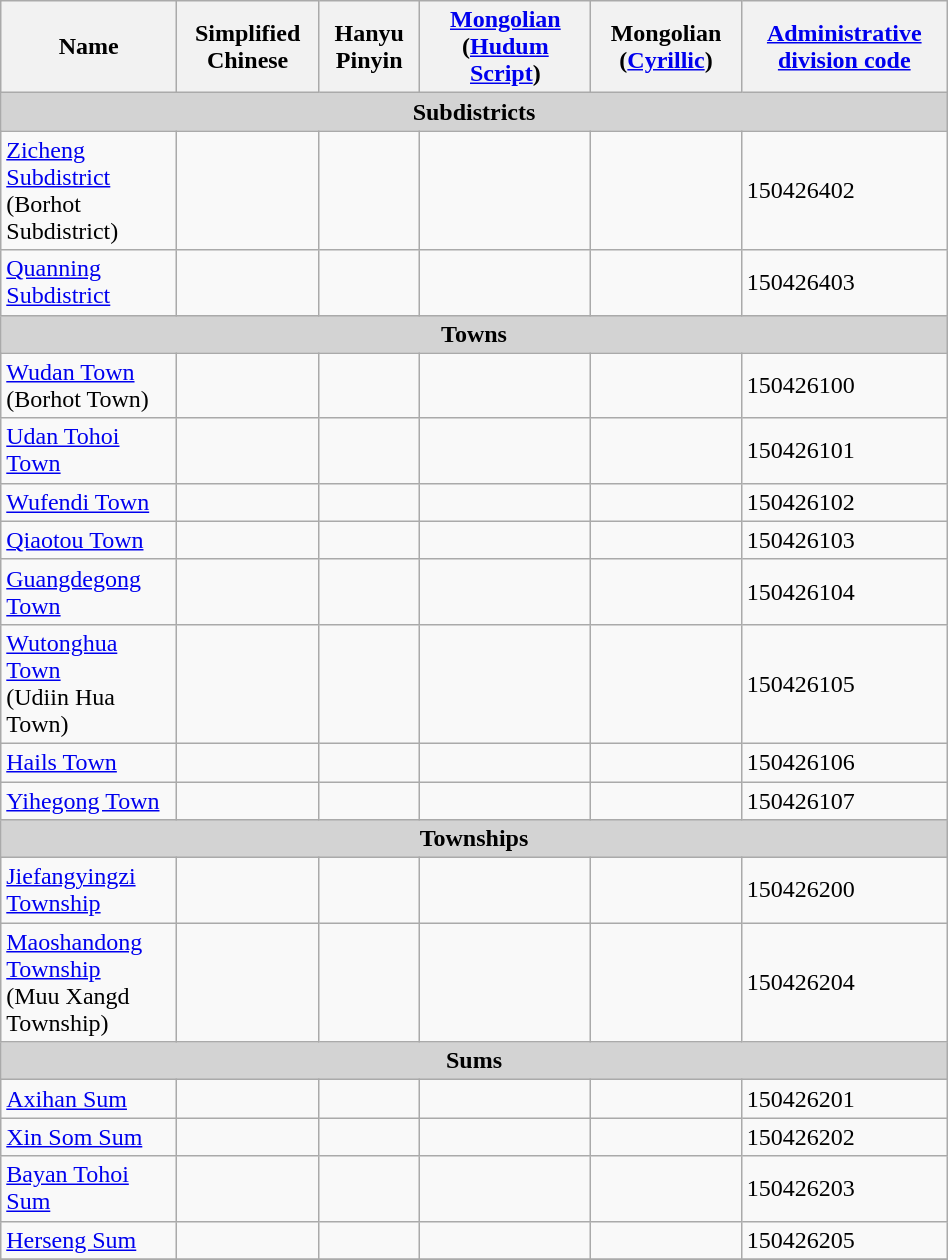<table class="wikitable" align="center" style="width:50%; border="1">
<tr>
<th>Name</th>
<th>Simplified Chinese</th>
<th>Hanyu Pinyin</th>
<th><a href='#'>Mongolian</a> (<a href='#'>Hudum Script</a>)</th>
<th>Mongolian (<a href='#'>Cyrillic</a>)</th>
<th><a href='#'>Administrative division code</a></th>
</tr>
<tr>
<td colspan="6"  style="text-align:center; background:#d3d3d3;"><strong>Subdistricts</strong></td>
</tr>
<tr --------->
<td><a href='#'>Zicheng Subdistrict</a><br>(Borhot Subdistrict)</td>
<td></td>
<td></td>
<td></td>
<td></td>
<td>150426402</td>
</tr>
<tr>
<td><a href='#'>Quanning Subdistrict</a></td>
<td></td>
<td></td>
<td></td>
<td></td>
<td>150426403</td>
</tr>
<tr>
<td colspan="6"  style="text-align:center; background:#d3d3d3;"><strong>Towns</strong></td>
</tr>
<tr --------->
<td><a href='#'>Wudan Town</a><br>(Borhot Town)</td>
<td></td>
<td></td>
<td></td>
<td></td>
<td>150426100</td>
</tr>
<tr>
<td><a href='#'>Udan Tohoi Town</a></td>
<td></td>
<td></td>
<td></td>
<td></td>
<td>150426101</td>
</tr>
<tr>
<td><a href='#'>Wufendi Town</a></td>
<td></td>
<td></td>
<td></td>
<td></td>
<td>150426102</td>
</tr>
<tr>
<td><a href='#'>Qiaotou Town</a></td>
<td></td>
<td></td>
<td></td>
<td></td>
<td>150426103</td>
</tr>
<tr>
<td><a href='#'>Guangdegong Town</a></td>
<td></td>
<td></td>
<td></td>
<td></td>
<td>150426104</td>
</tr>
<tr>
<td><a href='#'>Wutonghua Town</a><br>(Udiin Hua Town)</td>
<td></td>
<td></td>
<td></td>
<td></td>
<td>150426105</td>
</tr>
<tr>
<td><a href='#'>Hails Town</a></td>
<td></td>
<td></td>
<td></td>
<td></td>
<td>150426106</td>
</tr>
<tr>
<td><a href='#'>Yihegong Town</a></td>
<td></td>
<td></td>
<td></td>
<td></td>
<td>150426107</td>
</tr>
<tr>
<td colspan="6"  style="text-align:center; background:#d3d3d3;"><strong>Townships</strong></td>
</tr>
<tr --------->
<td><a href='#'>Jiefangyingzi Township</a></td>
<td></td>
<td></td>
<td></td>
<td></td>
<td>150426200</td>
</tr>
<tr>
<td><a href='#'>Maoshandong Township</a><br>(Muu Xangd Township)</td>
<td></td>
<td></td>
<td></td>
<td></td>
<td>150426204</td>
</tr>
<tr>
<td colspan="6"  style="text-align:center; background:#d3d3d3;"><strong>Sums</strong></td>
</tr>
<tr --------->
<td><a href='#'>Axihan Sum</a></td>
<td></td>
<td></td>
<td></td>
<td></td>
<td>150426201</td>
</tr>
<tr>
<td><a href='#'>Xin Som Sum</a></td>
<td></td>
<td></td>
<td></td>
<td></td>
<td>150426202</td>
</tr>
<tr>
<td><a href='#'>Bayan Tohoi Sum</a></td>
<td></td>
<td></td>
<td></td>
<td></td>
<td>150426203</td>
</tr>
<tr>
<td><a href='#'>Herseng Sum</a></td>
<td></td>
<td></td>
<td></td>
<td></td>
<td>150426205</td>
</tr>
<tr>
</tr>
</table>
